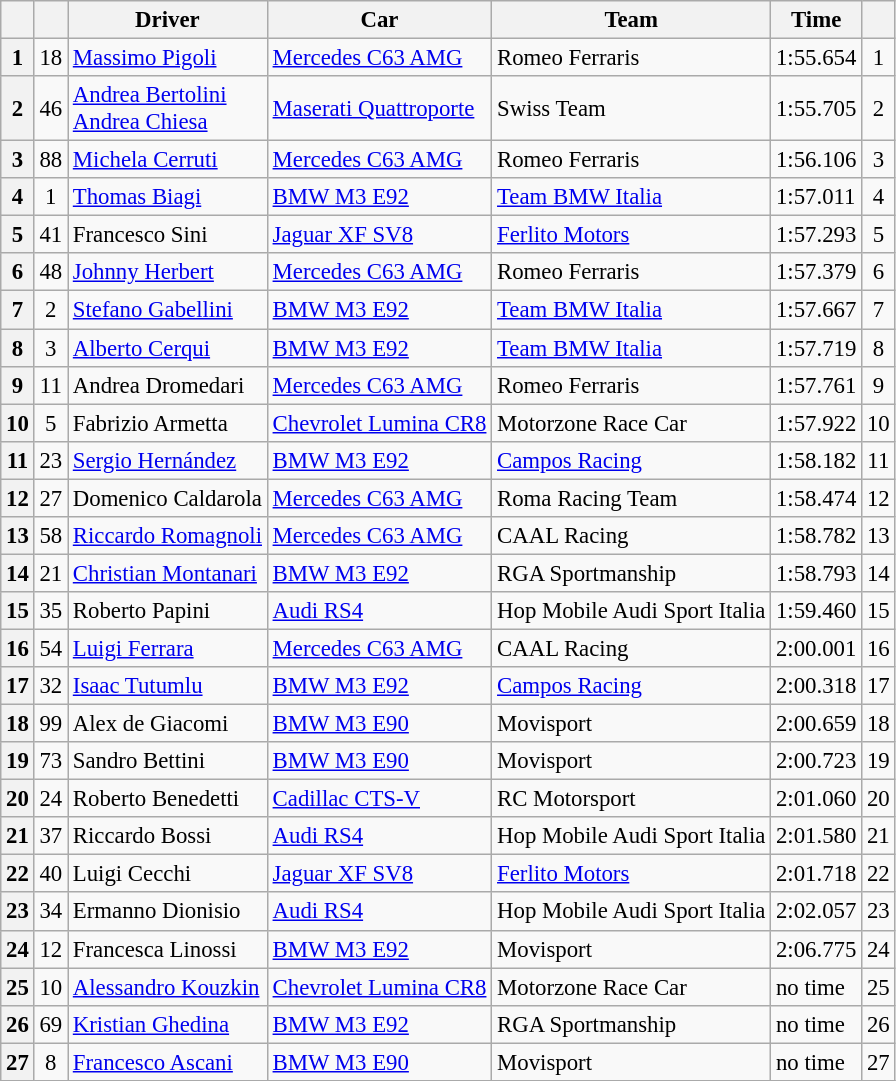<table class="wikitable sortable" style="font-size:95%">
<tr>
<th></th>
<th></th>
<th>Driver</th>
<th>Car</th>
<th>Team</th>
<th>Time</th>
<th></th>
</tr>
<tr>
<th>1</th>
<td align=center>18</td>
<td> <a href='#'>Massimo Pigoli</a></td>
<td><a href='#'>Mercedes C63 AMG</a></td>
<td> Romeo Ferraris</td>
<td>1:55.654</td>
<td align=center>1</td>
</tr>
<tr>
<th>2</th>
<td align=center>46</td>
<td> <a href='#'>Andrea Bertolini</a><br> <a href='#'>Andrea Chiesa</a></td>
<td><a href='#'>Maserati Quattroporte</a></td>
<td> Swiss Team</td>
<td>1:55.705</td>
<td align=center>2</td>
</tr>
<tr>
<th>3</th>
<td align=center>88</td>
<td> <a href='#'>Michela Cerruti</a></td>
<td><a href='#'>Mercedes C63 AMG</a></td>
<td> Romeo Ferraris</td>
<td>1:56.106</td>
<td align=center>3</td>
</tr>
<tr>
<th>4</th>
<td align=center>1</td>
<td> <a href='#'>Thomas Biagi</a></td>
<td><a href='#'>BMW M3 E92</a></td>
<td> <a href='#'>Team BMW Italia</a></td>
<td>1:57.011</td>
<td align=center>4</td>
</tr>
<tr>
<th>5</th>
<td align=center>41</td>
<td> Francesco Sini</td>
<td><a href='#'>Jaguar XF SV8</a></td>
<td> <a href='#'>Ferlito Motors</a></td>
<td>1:57.293</td>
<td align=center>5</td>
</tr>
<tr>
<th>6</th>
<td align=center>48</td>
<td> <a href='#'>Johnny Herbert</a></td>
<td><a href='#'>Mercedes C63 AMG</a></td>
<td> Romeo Ferraris</td>
<td>1:57.379</td>
<td align=center>6</td>
</tr>
<tr>
<th>7</th>
<td align=center>2</td>
<td> <a href='#'>Stefano Gabellini</a></td>
<td><a href='#'>BMW M3 E92</a></td>
<td> <a href='#'>Team BMW Italia</a></td>
<td>1:57.667</td>
<td align=center>7</td>
</tr>
<tr>
<th>8</th>
<td align=center>3</td>
<td> <a href='#'>Alberto Cerqui</a></td>
<td><a href='#'>BMW M3 E92</a></td>
<td> <a href='#'>Team BMW Italia</a></td>
<td>1:57.719</td>
<td align=center>8</td>
</tr>
<tr>
<th>9</th>
<td align=center>11</td>
<td> Andrea Dromedari</td>
<td><a href='#'>Mercedes C63 AMG</a></td>
<td> Romeo Ferraris</td>
<td>1:57.761</td>
<td align=center>9</td>
</tr>
<tr>
<th>10</th>
<td align=center>5</td>
<td> Fabrizio Armetta</td>
<td><a href='#'>Chevrolet Lumina CR8</a></td>
<td> Motorzone Race Car</td>
<td>1:57.922</td>
<td align=center>10</td>
</tr>
<tr>
<th>11</th>
<td align=center>23</td>
<td> <a href='#'>Sergio Hernández</a></td>
<td><a href='#'>BMW M3 E92</a></td>
<td> <a href='#'>Campos Racing</a></td>
<td>1:58.182</td>
<td align=center>11</td>
</tr>
<tr>
<th>12</th>
<td align=center>27</td>
<td> Domenico Caldarola</td>
<td><a href='#'>Mercedes C63 AMG</a></td>
<td> Roma Racing Team</td>
<td>1:58.474</td>
<td align=center>12</td>
</tr>
<tr>
<th>13</th>
<td align=center>58</td>
<td> <a href='#'>Riccardo Romagnoli</a></td>
<td><a href='#'>Mercedes C63 AMG</a></td>
<td> CAAL Racing</td>
<td>1:58.782</td>
<td align=center>13</td>
</tr>
<tr>
<th>14</th>
<td align=center>21</td>
<td> <a href='#'>Christian Montanari</a></td>
<td><a href='#'>BMW M3 E92</a></td>
<td> RGA Sportmanship</td>
<td>1:58.793</td>
<td align=center>14</td>
</tr>
<tr>
<th>15</th>
<td align=center>35</td>
<td> Roberto Papini</td>
<td><a href='#'>Audi RS4</a></td>
<td> Hop Mobile Audi Sport Italia</td>
<td>1:59.460</td>
<td align=center>15</td>
</tr>
<tr>
<th>16</th>
<td align=center>54</td>
<td> <a href='#'>Luigi Ferrara</a></td>
<td><a href='#'>Mercedes C63 AMG</a></td>
<td> CAAL Racing</td>
<td>2:00.001</td>
<td align=center>16</td>
</tr>
<tr>
<th>17</th>
<td align=center>32</td>
<td> <a href='#'>Isaac Tutumlu</a></td>
<td><a href='#'>BMW M3 E92</a></td>
<td> <a href='#'>Campos Racing</a></td>
<td>2:00.318</td>
<td align=center>17</td>
</tr>
<tr>
<th>18</th>
<td align=center>99</td>
<td> Alex de Giacomi</td>
<td><a href='#'>BMW M3 E90</a></td>
<td> Movisport</td>
<td>2:00.659</td>
<td align=center>18</td>
</tr>
<tr>
<th>19</th>
<td align=center>73</td>
<td> Sandro Bettini</td>
<td><a href='#'>BMW M3 E90</a></td>
<td> Movisport</td>
<td>2:00.723</td>
<td align=center>19</td>
</tr>
<tr>
<th>20</th>
<td align=center>24</td>
<td> Roberto Benedetti</td>
<td><a href='#'>Cadillac CTS-V</a></td>
<td> RC Motorsport</td>
<td>2:01.060</td>
<td align=center>20</td>
</tr>
<tr>
<th>21</th>
<td align=center>37</td>
<td> Riccardo Bossi</td>
<td><a href='#'>Audi RS4</a></td>
<td> Hop Mobile Audi Sport Italia</td>
<td>2:01.580</td>
<td align=center>21</td>
</tr>
<tr>
<th>22</th>
<td align=center>40</td>
<td> Luigi Cecchi</td>
<td><a href='#'>Jaguar XF SV8</a></td>
<td> <a href='#'>Ferlito Motors</a></td>
<td>2:01.718</td>
<td align=center>22</td>
</tr>
<tr>
<th>23</th>
<td align=center>34</td>
<td> Ermanno Dionisio</td>
<td><a href='#'>Audi RS4</a></td>
<td> Hop Mobile Audi Sport Italia</td>
<td>2:02.057</td>
<td align=center>23</td>
</tr>
<tr>
<th>24</th>
<td align=center>12</td>
<td> Francesca Linossi</td>
<td><a href='#'>BMW M3 E92</a></td>
<td> Movisport</td>
<td>2:06.775</td>
<td align=center>24</td>
</tr>
<tr>
<th>25</th>
<td align=center>10</td>
<td> <a href='#'>Alessandro Kouzkin</a></td>
<td><a href='#'>Chevrolet Lumina CR8</a></td>
<td> Motorzone Race Car</td>
<td>no time</td>
<td align=center>25</td>
</tr>
<tr>
<th>26</th>
<td align=center>69</td>
<td> <a href='#'>Kristian Ghedina</a></td>
<td><a href='#'>BMW M3 E92</a></td>
<td> RGA Sportmanship</td>
<td>no time</td>
<td align=center>26</td>
</tr>
<tr>
<th>27</th>
<td align=center>8</td>
<td> <a href='#'>Francesco Ascani</a></td>
<td><a href='#'>BMW M3 E90</a></td>
<td> Movisport</td>
<td>no time</td>
<td align=center>27</td>
</tr>
<tr>
</tr>
</table>
